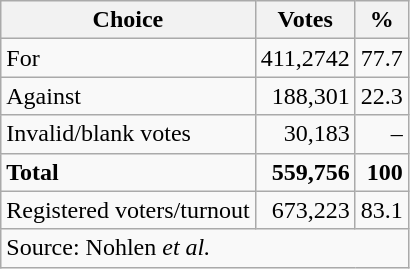<table class=wikitable style=text-align:right>
<tr>
<th>Choice</th>
<th>Votes</th>
<th>%</th>
</tr>
<tr>
<td align=left>For</td>
<td>411,2742</td>
<td>77.7</td>
</tr>
<tr>
<td align=left>Against</td>
<td>188,301</td>
<td>22.3</td>
</tr>
<tr>
<td align=left>Invalid/blank votes</td>
<td>30,183</td>
<td>–</td>
</tr>
<tr>
<td align=left><strong>Total</strong></td>
<td><strong>559,756</strong></td>
<td><strong>100</strong></td>
</tr>
<tr>
<td align=left>Registered voters/turnout</td>
<td>673,223</td>
<td>83.1</td>
</tr>
<tr>
<td align=left colspan=3>Source: Nohlen <em>et al.</em></td>
</tr>
</table>
